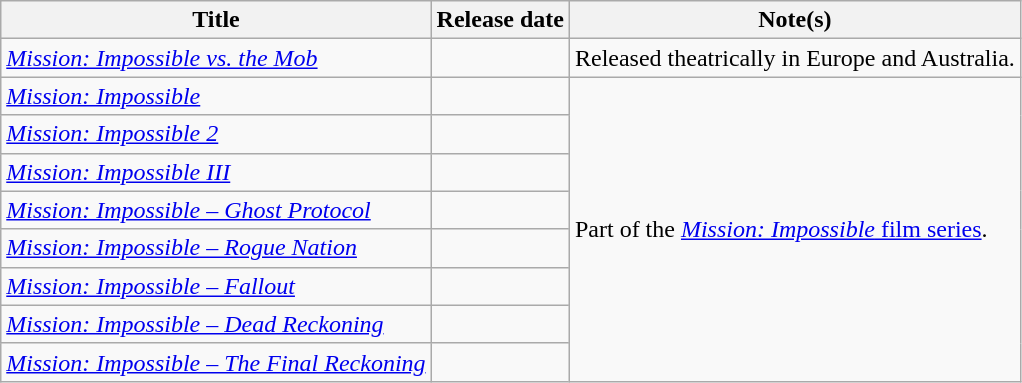<table class="wikitable sortable">
<tr>
<th scope="col">Title</th>
<th scope="col">Release date</th>
<th scope="col">Note(s)</th>
</tr>
<tr>
<td><em><a href='#'>Mission: Impossible vs. the Mob</a></em></td>
<td></td>
<td>Released theatrically in Europe and Australia.</td>
</tr>
<tr>
<td><em><a href='#'>Mission: Impossible</a></em></td>
<td></td>
<td rowspan="8">Part of the <a href='#'><em>Mission: Impossible</em> film series</a>.</td>
</tr>
<tr>
<td><em><a href='#'>Mission: Impossible 2</a></em></td>
<td></td>
</tr>
<tr>
<td><em><a href='#'>Mission: Impossible III</a></em></td>
<td></td>
</tr>
<tr>
<td><em><a href='#'>Mission: Impossible  – Ghost Protocol</a></em></td>
<td></td>
</tr>
<tr>
<td><em><a href='#'>Mission: Impossible  – Rogue Nation</a></em></td>
<td></td>
</tr>
<tr>
<td><em><a href='#'>Mission: Impossible  – Fallout</a></em></td>
<td></td>
</tr>
<tr>
<td><em><a href='#'>Mission: Impossible  – Dead Reckoning</a></em></td>
<td></td>
</tr>
<tr>
<td><em><a href='#'>Mission: Impossible – The Final Reckoning</a></em></td>
<td></td>
</tr>
</table>
